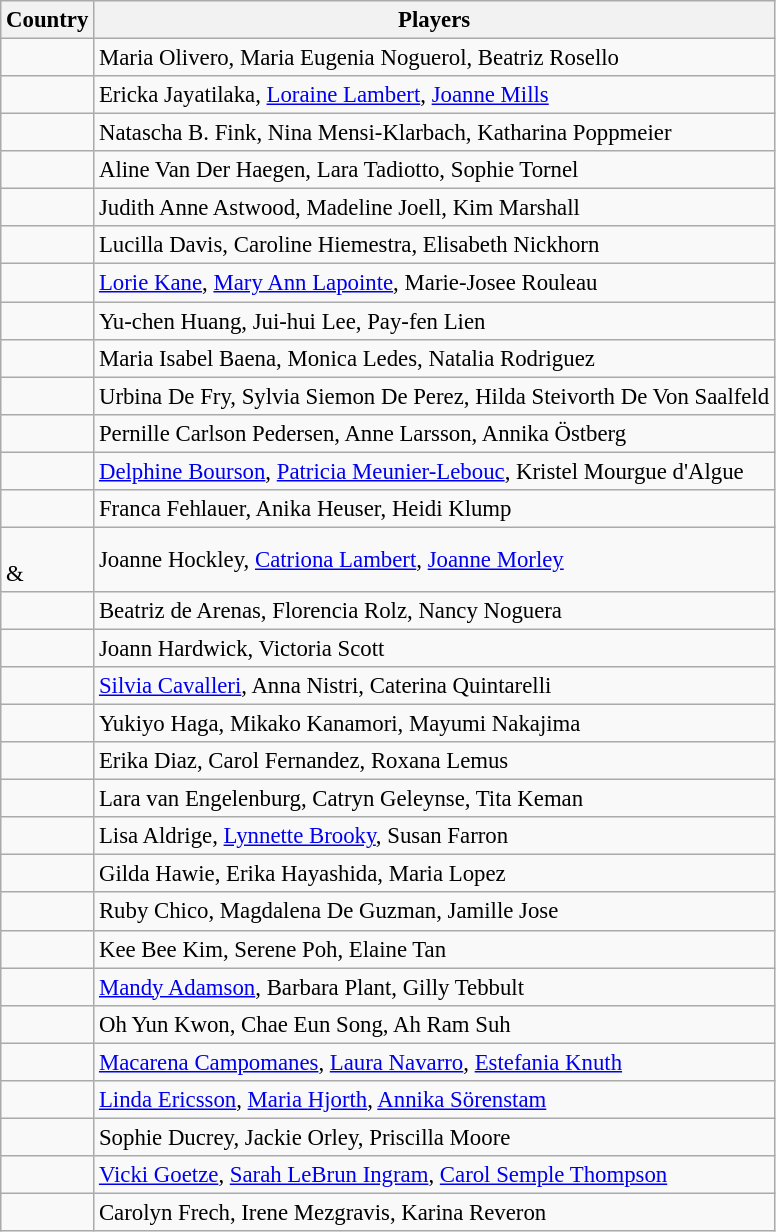<table class="wikitable" style="font-size:95%;">
<tr>
<th>Country</th>
<th>Players</th>
</tr>
<tr>
<td></td>
<td>Maria Olivero, Maria Eugenia Noguerol, Beatriz Rosello</td>
</tr>
<tr>
<td></td>
<td>Ericka Jayatilaka, <a href='#'>Loraine Lambert</a>, <a href='#'>Joanne Mills</a></td>
</tr>
<tr>
<td></td>
<td>Natascha B. Fink, Nina Mensi-Klarbach, Katharina Poppmeier</td>
</tr>
<tr>
<td></td>
<td>Aline Van Der Haegen, Lara Tadiotto, Sophie Tornel</td>
</tr>
<tr>
<td></td>
<td>Judith Anne Astwood, Madeline Joell, Kim Marshall</td>
</tr>
<tr>
<td></td>
<td>Lucilla Davis, Caroline Hiemestra, Elisabeth Nickhorn</td>
</tr>
<tr>
<td></td>
<td><a href='#'>Lorie Kane</a>, <a href='#'>Mary Ann Lapointe</a>, Marie-Josee Rouleau</td>
</tr>
<tr>
<td></td>
<td>Yu-chen Huang, Jui-hui Lee, Pay-fen Lien</td>
</tr>
<tr>
<td></td>
<td>Maria Isabel Baena, Monica Ledes, Natalia Rodriguez</td>
</tr>
<tr>
<td></td>
<td>Urbina De Fry, Sylvia Siemon De Perez, Hilda Steivorth De Von Saalfeld</td>
</tr>
<tr>
<td></td>
<td>Pernille Carlson Pedersen, Anne Larsson, Annika Östberg</td>
</tr>
<tr>
<td></td>
<td><a href='#'>Delphine Bourson</a>, <a href='#'>Patricia Meunier-Lebouc</a>,  Kristel Mourgue d'Algue</td>
</tr>
<tr>
<td></td>
<td>Franca Fehlauer, Anika Heuser, Heidi Klump</td>
</tr>
<tr>
<td><br>& </td>
<td>Joanne Hockley, <a href='#'>Catriona Lambert</a>, <a href='#'>Joanne Morley</a></td>
</tr>
<tr>
<td></td>
<td>Beatriz de Arenas, Florencia Rolz, Nancy Noguera</td>
</tr>
<tr>
<td></td>
<td>Joann Hardwick, Victoria Scott</td>
</tr>
<tr>
<td></td>
<td><a href='#'>Silvia Cavalleri</a>, Anna Nistri, Caterina Quintarelli</td>
</tr>
<tr>
<td></td>
<td>Yukiyo Haga, Mikako Kanamori, Mayumi Nakajima</td>
</tr>
<tr>
<td></td>
<td>Erika Diaz, Carol Fernandez, Roxana Lemus</td>
</tr>
<tr>
<td></td>
<td>Lara van Engelenburg, Catryn Geleynse, Tita Keman</td>
</tr>
<tr>
<td></td>
<td>Lisa Aldrige, <a href='#'>Lynnette Brooky</a>, Susan Farron</td>
</tr>
<tr>
<td></td>
<td>Gilda Hawie, Erika Hayashida, Maria Lopez</td>
</tr>
<tr>
<td></td>
<td>Ruby Chico, Magdalena De Guzman, Jamille Jose</td>
</tr>
<tr>
<td></td>
<td>Kee Bee Kim, Serene Poh, Elaine Tan</td>
</tr>
<tr>
<td></td>
<td><a href='#'>Mandy Adamson</a>, Barbara Plant, Gilly Tebbult</td>
</tr>
<tr>
<td></td>
<td>Oh Yun Kwon, Chae Eun Song, Ah Ram Suh</td>
</tr>
<tr>
<td></td>
<td><a href='#'>Macarena Campomanes</a>, <a href='#'>Laura Navarro</a>, <a href='#'>Estefania Knuth</a></td>
</tr>
<tr>
<td></td>
<td><a href='#'>Linda Ericsson</a>, <a href='#'>Maria Hjorth</a>, <a href='#'>Annika Sörenstam</a></td>
</tr>
<tr>
<td></td>
<td>Sophie Ducrey, Jackie Orley, Priscilla Moore</td>
</tr>
<tr>
<td></td>
<td><a href='#'>Vicki Goetze</a>, <a href='#'>Sarah LeBrun Ingram</a>, <a href='#'>Carol Semple Thompson</a></td>
</tr>
<tr>
<td></td>
<td>Carolyn Frech, Irene Mezgravis, Karina Reveron</td>
</tr>
</table>
